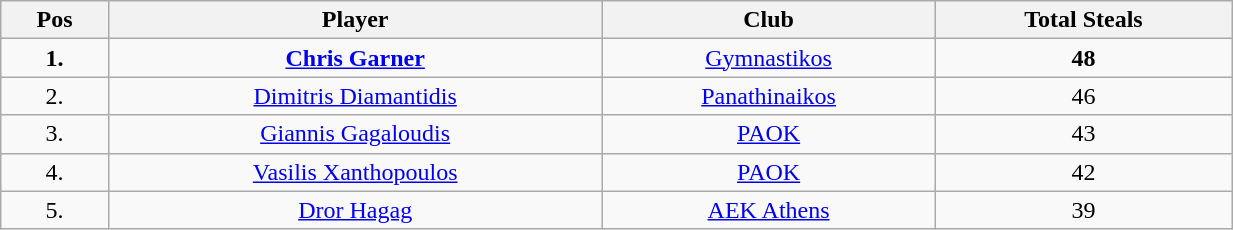<table class="wikitable" style="text-align: center;" width="65%">
<tr>
<th>Pos</th>
<th>Player</th>
<th>Club</th>
<th>Total Steals</th>
</tr>
<tr>
<td align="center"><strong>1.</strong></td>
<td> <strong><a href='#'>Chris Garner</a></strong></td>
<td><a href='#'>Gymnastikos</a></td>
<td align="center"><strong>48</strong></td>
</tr>
<tr>
<td align="center">2.</td>
<td> <a href='#'>Dimitris Diamantidis</a></td>
<td><a href='#'>Panathinaikos</a></td>
<td align="center">46</td>
</tr>
<tr>
<td align="center">3.</td>
<td> <a href='#'>Giannis Gagaloudis</a></td>
<td><a href='#'>PAOK</a></td>
<td align="center">43</td>
</tr>
<tr>
<td align="center">4.</td>
<td> <a href='#'>Vasilis Xanthopoulos</a></td>
<td><a href='#'>PAOK</a></td>
<td align="center">42</td>
</tr>
<tr>
<td align="center">5.</td>
<td> <a href='#'>Dror Hagag</a></td>
<td><a href='#'>AEK Athens</a></td>
<td align="center">39</td>
</tr>
</table>
